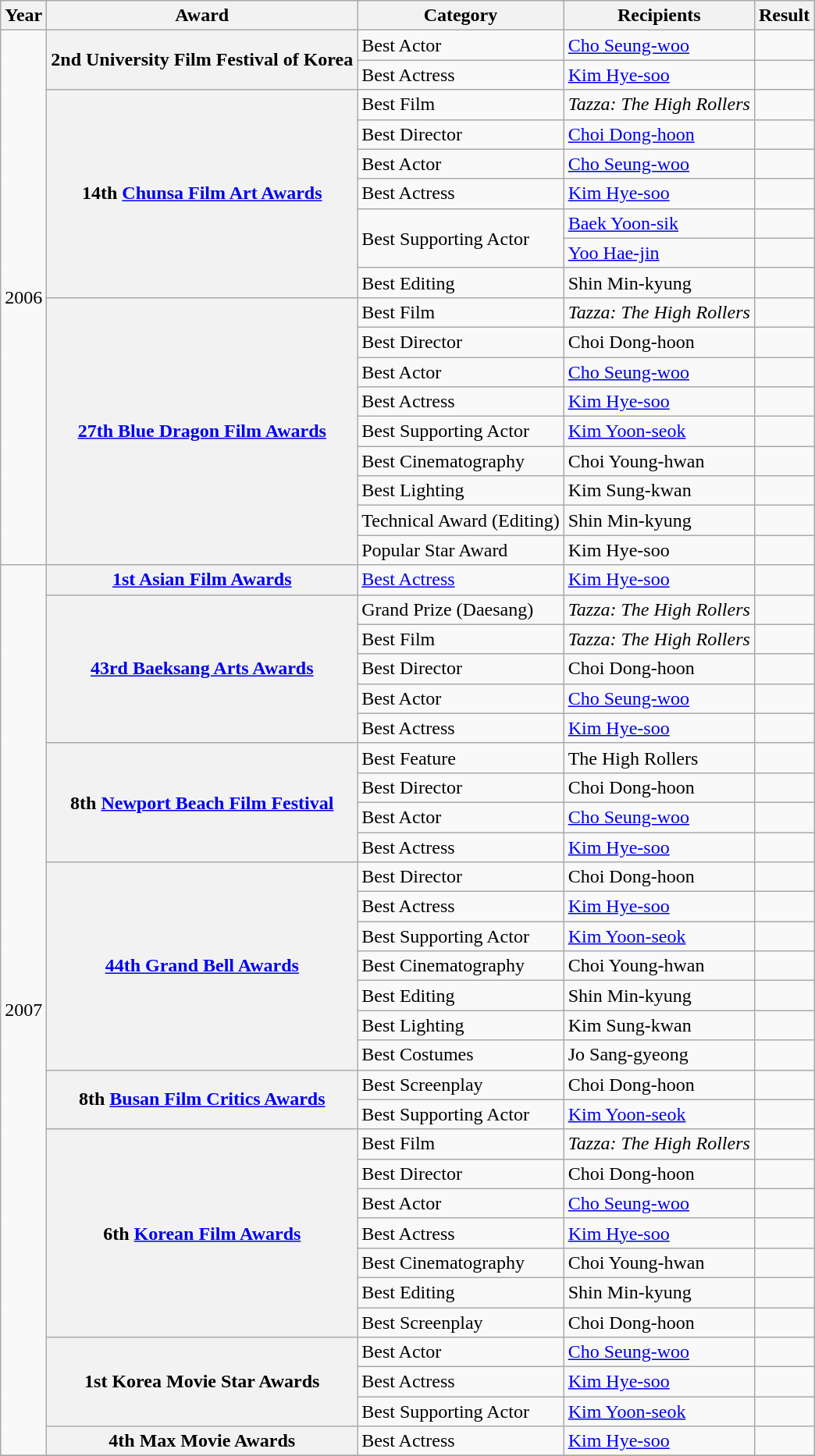<table class="wikitable plainrowheaders sortable">
<tr>
<th scope="col">Year</th>
<th scope="col">Award</th>
<th scope="col">Category</th>
<th scope="col">Recipients</th>
<th scope="col">Result</th>
</tr>
<tr>
<td rowspan="18">2006</td>
<th rowspan="2" scope="row">2nd University Film Festival of Korea</th>
<td>Best Actor</td>
<td><a href='#'>Cho Seung-woo</a></td>
<td></td>
</tr>
<tr>
<td>Best Actress</td>
<td><a href='#'>Kim Hye-soo</a></td>
<td></td>
</tr>
<tr>
<th rowspan="7" scope="row">14th <a href='#'>Chunsa Film Art Awards</a></th>
<td>Best Film</td>
<td><em>Tazza: The High Rollers</em></td>
<td></td>
</tr>
<tr>
<td>Best Director</td>
<td><a href='#'>Choi Dong-hoon</a></td>
<td></td>
</tr>
<tr>
<td>Best Actor</td>
<td><a href='#'>Cho Seung-woo</a></td>
<td></td>
</tr>
<tr>
<td>Best Actress</td>
<td><a href='#'>Kim Hye-soo</a></td>
<td></td>
</tr>
<tr>
<td rowspan="2">Best Supporting Actor</td>
<td><a href='#'>Baek Yoon-sik</a></td>
<td></td>
</tr>
<tr>
<td><a href='#'>Yoo Hae-jin</a></td>
<td></td>
</tr>
<tr>
<td>Best Editing</td>
<td>Shin Min-kyung</td>
<td></td>
</tr>
<tr>
<th rowspan="9" scope="row"><a href='#'>27th Blue Dragon Film Awards</a></th>
<td>Best Film</td>
<td><em>Tazza: The High Rollers</em></td>
<td></td>
</tr>
<tr>
<td>Best Director</td>
<td>Choi Dong-hoon</td>
<td></td>
</tr>
<tr>
<td>Best Actor</td>
<td><a href='#'>Cho Seung-woo</a></td>
<td></td>
</tr>
<tr>
<td>Best Actress</td>
<td><a href='#'>Kim Hye-soo</a></td>
<td></td>
</tr>
<tr>
<td>Best Supporting Actor</td>
<td><a href='#'>Kim Yoon-seok</a></td>
<td></td>
</tr>
<tr>
<td>Best Cinematography</td>
<td>Choi Young-hwan</td>
<td></td>
</tr>
<tr>
<td>Best Lighting</td>
<td>Kim Sung-kwan</td>
<td></td>
</tr>
<tr>
<td>Technical Award (Editing)</td>
<td>Shin Min-kyung</td>
<td></td>
</tr>
<tr>
<td>Popular Star Award</td>
<td>Kim Hye-soo</td>
<td></td>
</tr>
<tr>
<td rowspan="30">2007</td>
<th scope="row"><a href='#'>1st Asian Film Awards</a></th>
<td><a href='#'>Best Actress</a></td>
<td><a href='#'>Kim Hye-soo</a></td>
<td></td>
</tr>
<tr>
<th rowspan="5" scope="row"><a href='#'>43rd Baeksang Arts Awards</a></th>
<td>Grand Prize (Daesang)</td>
<td><em>Tazza: The High Rollers</em></td>
<td></td>
</tr>
<tr>
<td>Best Film</td>
<td><em>Tazza: The High Rollers</em></td>
<td></td>
</tr>
<tr>
<td>Best Director</td>
<td>Choi Dong-hoon</td>
<td></td>
</tr>
<tr>
<td>Best Actor</td>
<td><a href='#'>Cho Seung-woo</a></td>
<td></td>
</tr>
<tr>
<td>Best Actress</td>
<td><a href='#'>Kim Hye-soo</a></td>
<td></td>
</tr>
<tr>
<th rowspan="4" scope="row">8th <a href='#'>Newport Beach Film Festival</a></th>
<td>Best Feature</td>
<td>The High Rollers</td>
<td></td>
</tr>
<tr>
<td>Best Director</td>
<td>Choi Dong-hoon</td>
<td></td>
</tr>
<tr>
<td>Best Actor</td>
<td><a href='#'>Cho Seung-woo</a></td>
<td></td>
</tr>
<tr>
<td>Best Actress</td>
<td><a href='#'>Kim Hye-soo</a></td>
<td></td>
</tr>
<tr>
<th rowspan="7" scope="row"><a href='#'>44th Grand Bell Awards</a></th>
<td>Best Director</td>
<td>Choi Dong-hoon</td>
<td></td>
</tr>
<tr>
<td>Best Actress</td>
<td><a href='#'>Kim Hye-soo</a></td>
<td></td>
</tr>
<tr>
<td>Best Supporting Actor</td>
<td><a href='#'>Kim Yoon-seok</a></td>
<td></td>
</tr>
<tr>
<td>Best Cinematography</td>
<td>Choi Young-hwan</td>
<td></td>
</tr>
<tr>
<td>Best Editing</td>
<td>Shin Min-kyung</td>
<td></td>
</tr>
<tr>
<td>Best Lighting</td>
<td>Kim Sung-kwan</td>
<td></td>
</tr>
<tr>
<td>Best Costumes</td>
<td>Jo Sang-gyeong</td>
<td></td>
</tr>
<tr>
<th rowspan="2" scope="row">8th <a href='#'>Busan Film Critics Awards</a></th>
<td>Best Screenplay</td>
<td>Choi Dong-hoon</td>
<td></td>
</tr>
<tr>
<td>Best Supporting Actor</td>
<td><a href='#'>Kim Yoon-seok</a></td>
<td></td>
</tr>
<tr>
<th rowspan="7" scope="row">6th <a href='#'>Korean Film Awards</a></th>
<td>Best Film</td>
<td><em>Tazza: The High Rollers</em></td>
<td></td>
</tr>
<tr>
<td>Best Director</td>
<td>Choi Dong-hoon</td>
<td></td>
</tr>
<tr>
<td>Best Actor</td>
<td><a href='#'>Cho Seung-woo</a></td>
<td></td>
</tr>
<tr>
<td>Best Actress</td>
<td><a href='#'>Kim Hye-soo</a></td>
<td></td>
</tr>
<tr>
<td>Best Cinematography</td>
<td>Choi Young-hwan</td>
<td></td>
</tr>
<tr>
<td>Best Editing</td>
<td>Shin Min-kyung</td>
<td></td>
</tr>
<tr>
<td>Best Screenplay</td>
<td>Choi Dong-hoon</td>
<td></td>
</tr>
<tr>
<th rowspan="3" scope="row">1st Korea Movie Star Awards</th>
<td>Best Actor</td>
<td><a href='#'>Cho Seung-woo</a></td>
<td></td>
</tr>
<tr>
<td>Best Actress</td>
<td><a href='#'>Kim Hye-soo</a></td>
<td></td>
</tr>
<tr>
<td>Best Supporting Actor</td>
<td><a href='#'>Kim Yoon-seok</a></td>
<td></td>
</tr>
<tr>
<th scope="row">4th Max Movie Awards</th>
<td>Best Actress</td>
<td><a href='#'>Kim Hye-soo</a></td>
<td></td>
</tr>
<tr>
</tr>
</table>
